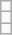<table class="wikitable">
<tr>
<td></td>
</tr>
<tr>
<td></td>
</tr>
<tr>
<td></td>
</tr>
</table>
